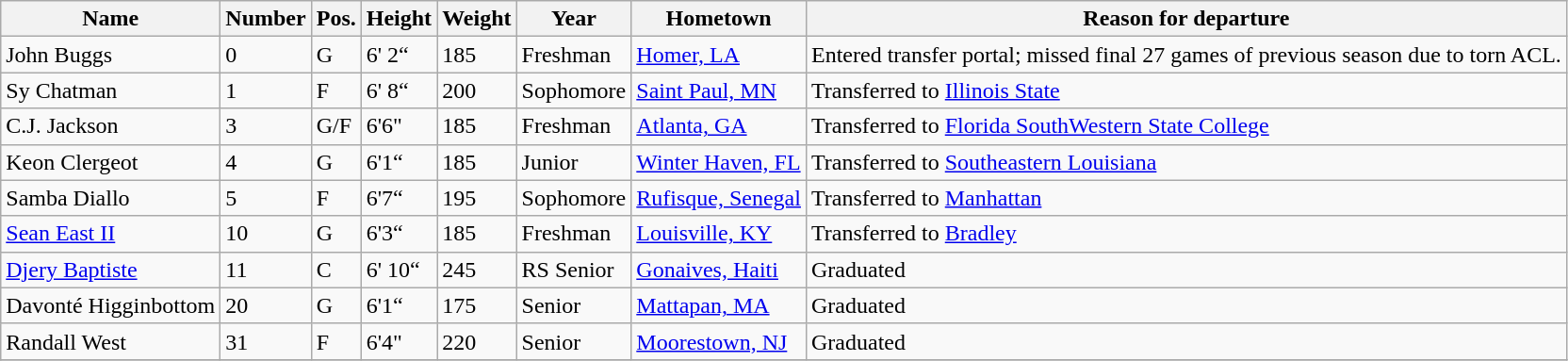<table class="wikitable sortable" border="1">
<tr>
<th>Name</th>
<th>Number</th>
<th>Pos.</th>
<th>Height</th>
<th>Weight</th>
<th>Year</th>
<th>Hometown</th>
<th class="unsortable">Reason for departure</th>
</tr>
<tr>
<td>John Buggs</td>
<td>0</td>
<td>G</td>
<td>6' 2“</td>
<td>185</td>
<td>Freshman</td>
<td><a href='#'>Homer, LA</a></td>
<td>Entered transfer portal; missed final 27 games of previous season due to torn ACL.</td>
</tr>
<tr>
<td>Sy Chatman</td>
<td>1</td>
<td>F</td>
<td>6' 8“</td>
<td>200</td>
<td>Sophomore</td>
<td><a href='#'>Saint Paul, MN</a></td>
<td>Transferred to <a href='#'>Illinois State</a></td>
</tr>
<tr>
<td>C.J. Jackson</td>
<td>3</td>
<td>G/F</td>
<td>6'6"</td>
<td>185</td>
<td>Freshman</td>
<td><a href='#'>Atlanta, GA</a></td>
<td>Transferred to <a href='#'>Florida SouthWestern State College</a></td>
</tr>
<tr>
<td>Keon Clergeot</td>
<td>4</td>
<td>G</td>
<td>6'1“</td>
<td>185</td>
<td>Junior</td>
<td><a href='#'>Winter Haven, FL</a></td>
<td>Transferred to <a href='#'>Southeastern Louisiana</a></td>
</tr>
<tr>
<td>Samba Diallo</td>
<td>5</td>
<td>F</td>
<td>6'7“</td>
<td>195</td>
<td>Sophomore</td>
<td><a href='#'>Rufisque, Senegal</a></td>
<td>Transferred to <a href='#'>Manhattan</a></td>
</tr>
<tr>
<td><a href='#'>Sean East II</a></td>
<td>10</td>
<td>G</td>
<td>6'3“</td>
<td>185</td>
<td>Freshman</td>
<td><a href='#'>Louisville, KY</a></td>
<td>Transferred to <a href='#'>Bradley</a></td>
</tr>
<tr>
<td><a href='#'>Djery Baptiste</a></td>
<td>11</td>
<td>C</td>
<td>6' 10“</td>
<td>245</td>
<td>RS Senior</td>
<td><a href='#'>Gonaives, Haiti</a></td>
<td>Graduated</td>
</tr>
<tr>
<td>Davonté Higginbottom</td>
<td>20</td>
<td>G</td>
<td>6'1“</td>
<td>175</td>
<td>Senior</td>
<td><a href='#'>Mattapan, MA</a></td>
<td>Graduated</td>
</tr>
<tr>
<td>Randall West</td>
<td>31</td>
<td>F</td>
<td>6'4"</td>
<td>220</td>
<td>Senior</td>
<td><a href='#'>Moorestown, NJ</a></td>
<td>Graduated</td>
</tr>
<tr>
</tr>
</table>
